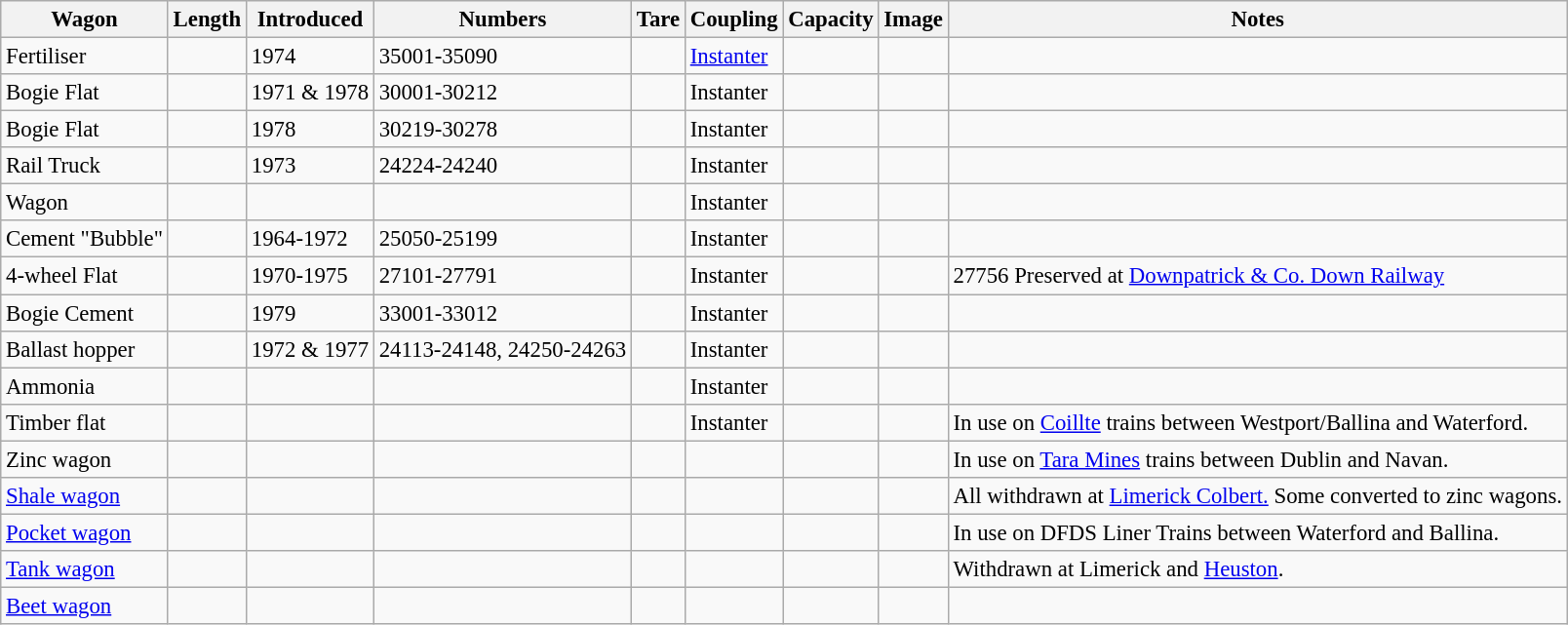<table class="wikitable" style="font-size:95%;">
<tr>
<th>Wagon</th>
<th>Length</th>
<th>Introduced</th>
<th>Numbers</th>
<th>Tare</th>
<th>Coupling</th>
<th>Capacity</th>
<th>Image</th>
<th>Notes</th>
</tr>
<tr>
<td>Fertiliser</td>
<td></td>
<td>1974</td>
<td>35001-35090</td>
<td></td>
<td><a href='#'>Instanter</a></td>
<td></td>
<td></td>
</tr>
<tr>
<td>Bogie Flat</td>
<td></td>
<td>1971 & 1978</td>
<td>30001-30212</td>
<td></td>
<td>Instanter</td>
<td></td>
<td></td>
<td></td>
</tr>
<tr>
<td>Bogie Flat</td>
<td></td>
<td>1978</td>
<td>30219-30278</td>
<td></td>
<td>Instanter</td>
<td></td>
<td></td>
<td></td>
</tr>
<tr>
<td>Rail Truck</td>
<td></td>
<td>1973</td>
<td>24224-24240</td>
<td></td>
<td>Instanter</td>
<td></td>
<td></td>
<td></td>
</tr>
<tr>
<td>Wagon</td>
<td></td>
<td></td>
<td></td>
<td></td>
<td>Instanter</td>
<td></td>
<td></td>
<td></td>
</tr>
<tr>
<td>Cement "Bubble"</td>
<td></td>
<td>1964-1972</td>
<td>25050-25199</td>
<td><br></td>
<td>Instanter</td>
<td></td>
<td></td>
<td></td>
</tr>
<tr>
<td>4-wheel Flat</td>
<td></td>
<td>1970-1975</td>
<td>27101-27791</td>
<td></td>
<td>Instanter</td>
<td></td>
<td></td>
<td>27756 Preserved at <a href='#'>Downpatrick & Co. Down Railway</a></td>
</tr>
<tr>
<td>Bogie Cement</td>
<td></td>
<td>1979</td>
<td>33001-33012</td>
<td></td>
<td>Instanter</td>
<td></td>
<td></td>
<td></td>
</tr>
<tr>
<td>Ballast hopper</td>
<td></td>
<td>1972 & 1977</td>
<td>24113-24148, 24250-24263</td>
<td></td>
<td>Instanter</td>
<td></td>
<td></td>
<td></td>
</tr>
<tr>
<td>Ammonia</td>
<td></td>
<td></td>
<td></td>
<td></td>
<td>Instanter</td>
<td></td>
<td></td>
<td></td>
</tr>
<tr>
<td>Timber flat</td>
<td></td>
<td></td>
<td></td>
<td></td>
<td>Instanter</td>
<td></td>
<td></td>
<td>In use on <a href='#'>Coillte</a> trains between Westport/Ballina and Waterford.</td>
</tr>
<tr>
<td>Zinc wagon</td>
<td></td>
<td></td>
<td></td>
<td></td>
<td></td>
<td></td>
<td></td>
<td>In use on <a href='#'>Tara Mines</a> trains between Dublin and Navan.</td>
</tr>
<tr>
<td><a href='#'>Shale wagon</a></td>
<td></td>
<td></td>
<td></td>
<td></td>
<td></td>
<td></td>
<td></td>
<td>All withdrawn at <a href='#'>Limerick Colbert.</a> Some converted to zinc wagons.</td>
</tr>
<tr>
<td><a href='#'>Pocket wagon</a></td>
<td></td>
<td></td>
<td></td>
<td></td>
<td></td>
<td></td>
<td></td>
<td>In use on DFDS Liner Trains between Waterford and Ballina.</td>
</tr>
<tr>
<td><a href='#'>Tank wagon</a></td>
<td></td>
<td></td>
<td></td>
<td></td>
<td></td>
<td></td>
<td></td>
<td>Withdrawn at Limerick and <a href='#'>Heuston</a>.</td>
</tr>
<tr>
<td><a href='#'>Beet wagon</a></td>
<td></td>
<td></td>
<td></td>
<td></td>
<td></td>
<td></td>
<td></td>
<td></td>
</tr>
</table>
